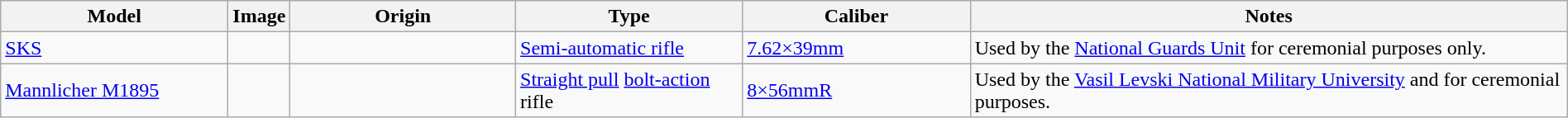<table class="wikitable" style="width:100%;">
<tr>
<th style="width:15%;">Model</th>
<th style="width:0%;">Image</th>
<th style="width:15%;">Origin</th>
<th style="width:15%;">Type</th>
<th style="width:15%;">Caliber</th>
<th style="width:40%;">Notes</th>
</tr>
<tr>
<td><a href='#'>SKS</a></td>
<td></td>
<td></td>
<td><a href='#'>Semi-automatic rifle</a></td>
<td><a href='#'>7.62×39mm</a></td>
<td>Used by the <a href='#'>National Guards Unit</a> for ceremonial purposes only.</td>
</tr>
<tr>
<td><a href='#'>Mannlicher M1895</a></td>
<td></td>
<td></td>
<td><a href='#'>Straight pull</a> <a href='#'>bolt-action</a> rifle</td>
<td><a href='#'>8×56mmR</a></td>
<td>Used by the <a href='#'>Vasil Levski National Military University</a> and  for ceremonial purposes.</td>
</tr>
</table>
